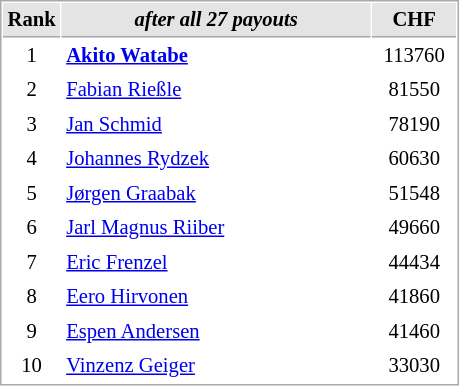<table cellspacing="1" cellpadding="3" style="border:1px solid #AAAAAA;font-size:86%">
<tr style="background-color: #E4E4E4;">
<th style="border-bottom:1px solid #AAAAAA; width: 10px;">Rank</th>
<th style="border-bottom:1px solid #AAAAAA; width: 200px;"><em>after all 27 payouts</em></th>
<th style="border-bottom:1px solid #AAAAAA; width: 50px;">CHF</th>
</tr>
<tr>
<td align=center>1</td>
<td><strong> <a href='#'>Akito Watabe</a></strong></td>
<td align=center>113760</td>
</tr>
<tr>
<td align=center>2</td>
<td> <a href='#'>Fabian Rießle</a></td>
<td align=center>81550</td>
</tr>
<tr>
<td align=center>3</td>
<td> <a href='#'>Jan Schmid</a></td>
<td align=center>78190</td>
</tr>
<tr>
<td align=center>4</td>
<td> <a href='#'>Johannes Rydzek</a></td>
<td align=center>60630</td>
</tr>
<tr>
<td align=center>5</td>
<td> <a href='#'>Jørgen Graabak</a></td>
<td align=center>51548</td>
</tr>
<tr>
<td align=center>6</td>
<td> <a href='#'>Jarl Magnus Riiber</a></td>
<td align=center>49660</td>
</tr>
<tr>
<td align=center>7</td>
<td> <a href='#'>Eric Frenzel</a></td>
<td align=center>44434</td>
</tr>
<tr>
<td align=center>8</td>
<td> <a href='#'>Eero Hirvonen</a></td>
<td align=center>41860</td>
</tr>
<tr>
<td align=center>9</td>
<td> <a href='#'>Espen Andersen</a></td>
<td align=center>41460</td>
</tr>
<tr>
<td align=center>10</td>
<td> <a href='#'>Vinzenz Geiger</a></td>
<td align=center>33030</td>
</tr>
</table>
